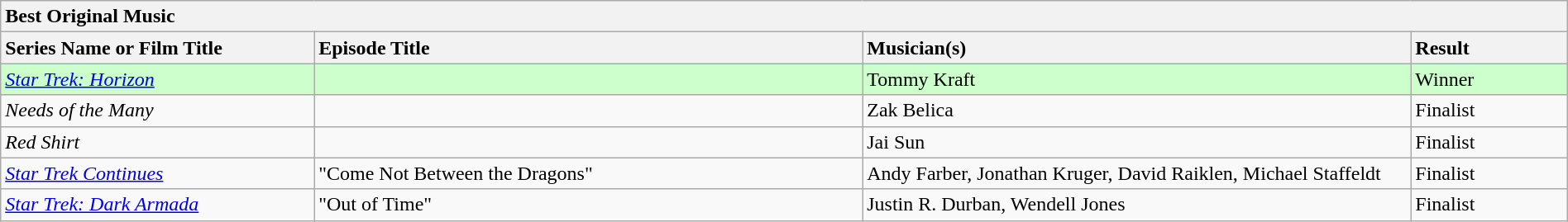<table class="wikitable" width=100%>
<tr>
<th colspan="4" ! style="text-align:left;">Best Original Music</th>
</tr>
<tr>
<th style="text-align:left; width: 20%;"><strong>Series Name or Film Title</strong></th>
<th style="text-align:left; width: 35%;"><strong>Episode Title</strong></th>
<th style="text-align:left; width: 35%;"><strong>Musician(s)</strong></th>
<th style="text-align:left; width: 10%;"><strong>Result</strong></th>
</tr>
<tr style="background-color:#ccffcc;">
<td><em><a href='#'>Star Trek: Horizon</a></em></td>
<td></td>
<td>Tommy Kraft</td>
<td>Winner</td>
</tr>
<tr>
<td><em>Needs of the Many</em></td>
<td></td>
<td>Zak Belica</td>
<td>Finalist</td>
</tr>
<tr>
<td><em>Red Shirt</em></td>
<td></td>
<td>Jai Sun</td>
<td>Finalist</td>
</tr>
<tr>
<td><em><a href='#'>Star Trek Continues</a></em></td>
<td>"Come Not Between the Dragons"</td>
<td>Andy Farber, Jonathan Kruger, David Raiklen, Michael Staffeldt</td>
<td>Finalist</td>
</tr>
<tr>
<td><em><a href='#'>Star Trek: Dark Armada</a></em></td>
<td>"Out of Time"</td>
<td>Justin R. Durban, Wendell Jones</td>
<td>Finalist</td>
</tr>
</table>
